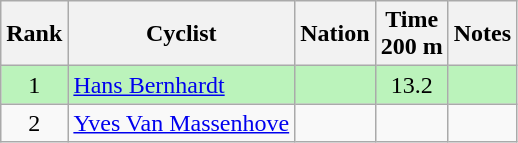<table class="wikitable sortable" style="text-align:center;">
<tr>
<th>Rank</th>
<th>Cyclist</th>
<th>Nation</th>
<th>Time<br>200 m</th>
<th>Notes</th>
</tr>
<tr bgcolor=bbf3bb>
<td>1</td>
<td align=left><a href='#'>Hans Bernhardt</a></td>
<td align=left></td>
<td>13.2</td>
<td></td>
</tr>
<tr>
<td>2</td>
<td align=left><a href='#'>Yves Van Massenhove</a></td>
<td align=left></td>
<td></td>
<td></td>
</tr>
</table>
